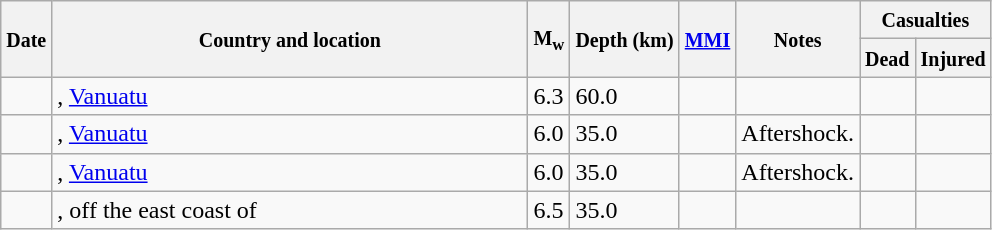<table class="wikitable sortable sort-under" style="border:1px black; margin-left:1em;">
<tr>
<th rowspan="2"><small>Date</small></th>
<th rowspan="2" style="width: 310px"><small>Country and location</small></th>
<th rowspan="2"><small>M<sub>w</sub></small></th>
<th rowspan="2"><small>Depth (km)</small></th>
<th rowspan="2"><small><a href='#'>MMI</a></small></th>
<th rowspan="2" class="unsortable"><small>Notes</small></th>
<th colspan="2"><small>Casualties</small></th>
</tr>
<tr>
<th><small>Dead</small></th>
<th><small>Injured</small></th>
</tr>
<tr>
<td></td>
<td>, <a href='#'>Vanuatu</a></td>
<td>6.3</td>
<td>60.0</td>
<td></td>
<td></td>
<td></td>
<td></td>
</tr>
<tr>
<td></td>
<td>, <a href='#'>Vanuatu</a></td>
<td>6.0</td>
<td>35.0</td>
<td></td>
<td>Aftershock.</td>
<td></td>
<td></td>
</tr>
<tr>
<td></td>
<td>, <a href='#'>Vanuatu</a></td>
<td>6.0</td>
<td>35.0</td>
<td></td>
<td>Aftershock.</td>
<td></td>
<td></td>
</tr>
<tr>
<td></td>
<td>, off the east coast of</td>
<td>6.5</td>
<td>35.0</td>
<td></td>
<td></td>
<td></td>
<td></td>
</tr>
</table>
